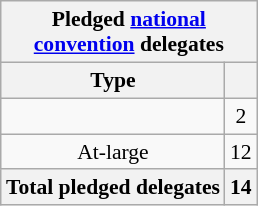<table class="wikitable sortable" style="font-size:90%;text-align:center;float:right;padding:5px;">
<tr>
<th colspan="2">Pledged <a href='#'>national<br>convention</a> delegates</th>
</tr>
<tr>
<th>Type</th>
<th></th>
</tr>
<tr>
<td></td>
<td>2</td>
</tr>
<tr>
<td>At-large</td>
<td>12</td>
</tr>
<tr>
<th>Total pledged delegates</th>
<th>14</th>
</tr>
</table>
